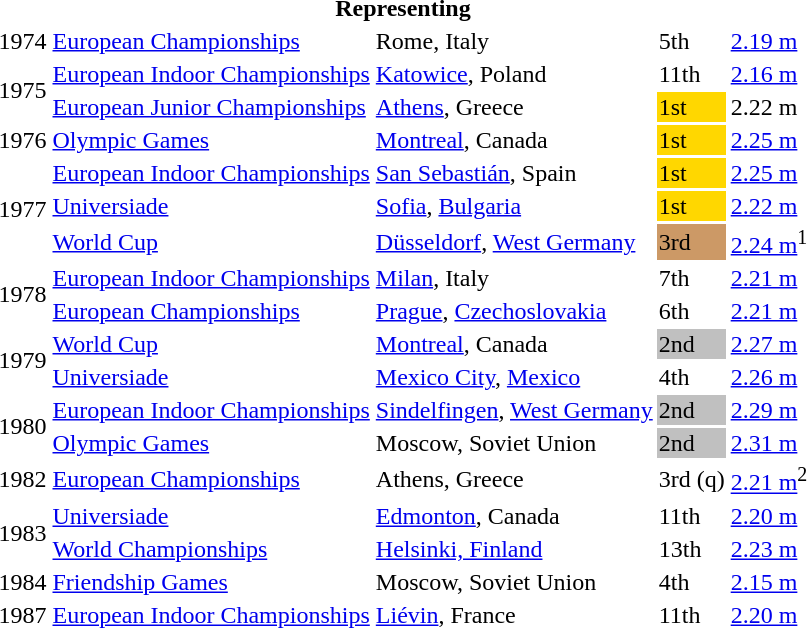<table>
<tr>
<th colspan=5>Representing </th>
</tr>
<tr>
<td>1974</td>
<td><a href='#'>European Championships</a></td>
<td>Rome, Italy</td>
<td>5th</td>
<td><a href='#'>2.19 m</a></td>
</tr>
<tr>
<td rowspan=2>1975</td>
<td><a href='#'>European Indoor Championships</a></td>
<td><a href='#'>Katowice</a>, Poland</td>
<td>11th</td>
<td><a href='#'>2.16 m</a></td>
</tr>
<tr>
<td><a href='#'>European Junior Championships</a></td>
<td><a href='#'>Athens</a>, Greece</td>
<td bgcolor=gold>1st</td>
<td>2.22 m</td>
</tr>
<tr>
<td>1976</td>
<td><a href='#'>Olympic Games</a></td>
<td><a href='#'>Montreal</a>, Canada</td>
<td bgcolor=gold>1st</td>
<td><a href='#'>2.25 m</a></td>
</tr>
<tr>
<td rowspan=3>1977</td>
<td><a href='#'>European Indoor Championships</a></td>
<td><a href='#'>San Sebastián</a>, Spain</td>
<td bgcolor=gold>1st</td>
<td><a href='#'>2.25 m</a></td>
</tr>
<tr>
<td><a href='#'>Universiade</a></td>
<td><a href='#'>Sofia</a>, <a href='#'>Bulgaria</a></td>
<td bgcolor=gold>1st</td>
<td><a href='#'>2.22 m</a></td>
</tr>
<tr>
<td><a href='#'>World Cup</a></td>
<td><a href='#'>Düsseldorf</a>, <a href='#'>West Germany</a></td>
<td bgcolor=cc9966>3rd</td>
<td><a href='#'>2.24 m</a><sup>1</sup></td>
</tr>
<tr>
<td rowspan=2>1978</td>
<td><a href='#'>European Indoor Championships</a></td>
<td><a href='#'>Milan</a>, Italy</td>
<td>7th</td>
<td><a href='#'>2.21 m</a></td>
</tr>
<tr>
<td><a href='#'>European Championships</a></td>
<td><a href='#'>Prague</a>, <a href='#'>Czechoslovakia</a></td>
<td>6th</td>
<td><a href='#'>2.21 m</a></td>
</tr>
<tr>
<td rowspan=2>1979</td>
<td><a href='#'>World Cup</a></td>
<td><a href='#'>Montreal</a>, Canada</td>
<td bgcolor=silver>2nd</td>
<td><a href='#'>2.27 m</a></td>
</tr>
<tr>
<td><a href='#'>Universiade</a></td>
<td><a href='#'>Mexico City</a>, <a href='#'>Mexico</a></td>
<td>4th</td>
<td><a href='#'>2.26 m</a></td>
</tr>
<tr>
<td rowspan=2>1980</td>
<td><a href='#'>European Indoor Championships</a></td>
<td><a href='#'>Sindelfingen</a>, <a href='#'>West Germany</a></td>
<td bgcolor=silver>2nd</td>
<td><a href='#'>2.29 m</a></td>
</tr>
<tr>
<td><a href='#'>Olympic Games</a></td>
<td>Moscow, Soviet Union</td>
<td bgcolor=silver>2nd</td>
<td><a href='#'>2.31 m</a></td>
</tr>
<tr>
<td>1982</td>
<td><a href='#'>European Championships</a></td>
<td>Athens, Greece</td>
<td>3rd (q)</td>
<td><a href='#'>2.21 m</a><sup>2</sup></td>
</tr>
<tr>
<td rowspan=2>1983</td>
<td><a href='#'>Universiade</a></td>
<td><a href='#'>Edmonton</a>, Canada</td>
<td>11th</td>
<td><a href='#'>2.20 m</a></td>
</tr>
<tr>
<td><a href='#'>World Championships</a></td>
<td><a href='#'>Helsinki, Finland</a></td>
<td>13th</td>
<td><a href='#'>2.23 m</a></td>
</tr>
<tr>
<td>1984</td>
<td><a href='#'>Friendship Games</a></td>
<td>Moscow, Soviet Union</td>
<td>4th</td>
<td><a href='#'>2.15 m</a></td>
</tr>
<tr>
<td>1987</td>
<td><a href='#'>European Indoor Championships</a></td>
<td><a href='#'>Liévin</a>, France</td>
<td>11th</td>
<td><a href='#'>2.20 m</a></td>
</tr>
</table>
